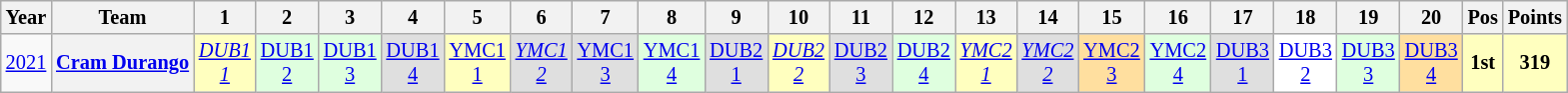<table class="wikitable" style="text-align:center; font-size:85%">
<tr>
<th>Year</th>
<th>Team</th>
<th>1</th>
<th>2</th>
<th>3</th>
<th>4</th>
<th>5</th>
<th>6</th>
<th>7</th>
<th>8</th>
<th>9</th>
<th>10</th>
<th>11</th>
<th>12</th>
<th>13</th>
<th>14</th>
<th>15</th>
<th>16</th>
<th>17</th>
<th>18</th>
<th>19</th>
<th>20</th>
<th>Pos</th>
<th>Points</th>
</tr>
<tr>
<td><a href='#'>2021</a></td>
<th nowrap><a href='#'>Cram Durango</a></th>
<td style="background:#FFFFBF;"><em><a href='#'>DUB1<br>1</a></em><br></td>
<td style="background:#DFFFDF;"><a href='#'>DUB1<br>2</a><br></td>
<td style="background:#DFFFDF;"><a href='#'>DUB1<br>3</a><br></td>
<td style="background:#DFDFDF;"><a href='#'>DUB1<br>4</a><br></td>
<td style="background:#FFFFBF;"><a href='#'>YMC1<br>1</a><br></td>
<td style="background:#DFDFDF;"><em><a href='#'>YMC1<br>2</a></em><br></td>
<td style="background:#DFDFDF;"><a href='#'>YMC1<br>3</a><br></td>
<td style="background:#DFFFDF;"><a href='#'>YMC1<br>4</a><br></td>
<td style="background:#DFDFDF;"><a href='#'>DUB2<br>1</a><br></td>
<td style="background:#FFFFBF;"><em><a href='#'>DUB2<br>2</a></em><br></td>
<td style="background:#DFDFDF;"><a href='#'>DUB2<br>3</a><br></td>
<td style="background:#DFFFDF;"><a href='#'>DUB2<br>4</a><br></td>
<td style="background:#FFFFBF;"><em><a href='#'>YMC2<br>1</a></em><br></td>
<td style="background:#DFDFDF;"><em><a href='#'>YMC2<br>2</a></em><br></td>
<td style="background:#FFDF9F;"><a href='#'>YMC2<br>3</a><br></td>
<td style="background:#DFFFDF;"><a href='#'>YMC2<br>4</a><br></td>
<td style="background:#DFDFDF;"><a href='#'>DUB3<br>1</a><br></td>
<td style="background:#FFFFFF;"><a href='#'>DUB3<br>2</a><br></td>
<td style="background:#DFFFDF;"><a href='#'>DUB3<br>3</a><br></td>
<td style="background:#FFDF9F;"><a href='#'>DUB3<br>4</a><br></td>
<th style="background:#FFFFBF;">1st</th>
<th style="background:#FFFFBF;">319</th>
</tr>
</table>
